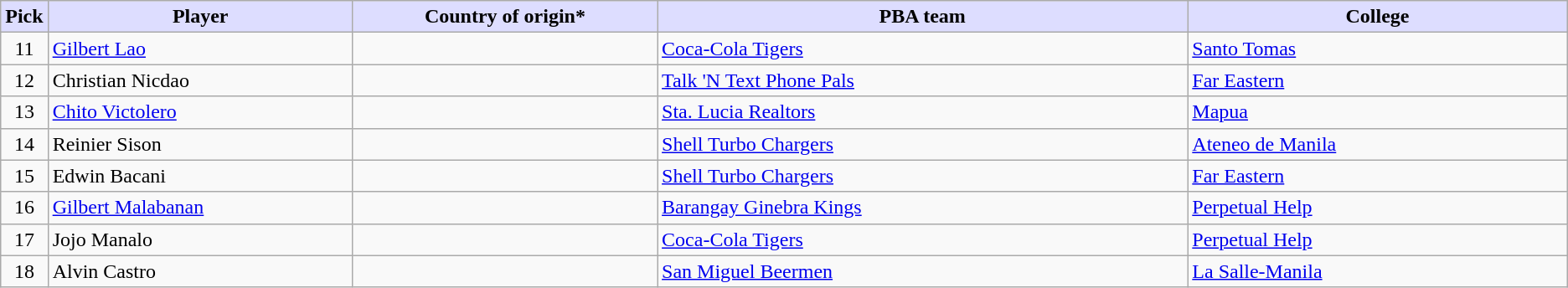<table class="wikitable">
<tr>
<th style="background:#DDDDFF;">Pick</th>
<th style="background:#DDDDFF;" width="20%">Player</th>
<th style="background:#DDDDFF;" width="20%">Country of origin*</th>
<th style="background:#DDDDFF;" width="35%">PBA team</th>
<th style="background:#DDDDFF;" width="25%">College</th>
</tr>
<tr>
<td align=center>11</td>
<td><a href='#'>Gilbert Lao</a></td>
<td></td>
<td><a href='#'>Coca-Cola Tigers</a></td>
<td><a href='#'>Santo Tomas</a></td>
</tr>
<tr>
<td align=center>12</td>
<td>Christian Nicdao</td>
<td></td>
<td><a href='#'>Talk 'N Text Phone Pals</a></td>
<td><a href='#'>Far Eastern</a></td>
</tr>
<tr>
<td align=center>13</td>
<td><a href='#'>Chito Victolero</a></td>
<td></td>
<td><a href='#'>Sta. Lucia Realtors</a></td>
<td><a href='#'>Mapua</a></td>
</tr>
<tr>
<td align=center>14</td>
<td>Reinier Sison</td>
<td></td>
<td><a href='#'>Shell Turbo Chargers</a></td>
<td><a href='#'>Ateneo de Manila</a></td>
</tr>
<tr>
<td align=center>15</td>
<td>Edwin Bacani</td>
<td></td>
<td><a href='#'>Shell Turbo Chargers</a></td>
<td><a href='#'>Far Eastern</a></td>
</tr>
<tr>
<td align=center>16</td>
<td><a href='#'>Gilbert Malabanan</a></td>
<td></td>
<td><a href='#'>Barangay Ginebra Kings</a></td>
<td><a href='#'>Perpetual Help</a></td>
</tr>
<tr>
<td align=center>17</td>
<td>Jojo Manalo</td>
<td></td>
<td><a href='#'>Coca-Cola Tigers</a></td>
<td><a href='#'>Perpetual Help</a></td>
</tr>
<tr>
<td align=center>18</td>
<td>Alvin Castro</td>
<td></td>
<td><a href='#'>San Miguel Beermen</a></td>
<td><a href='#'>La Salle-Manila</a></td>
</tr>
</table>
